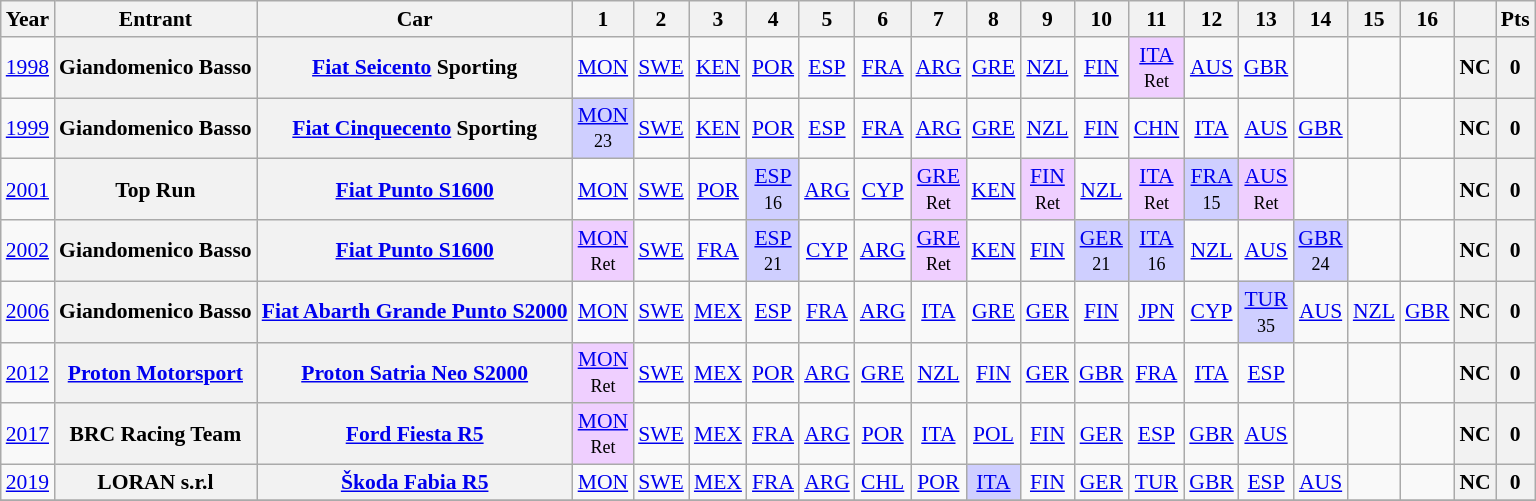<table class="wikitable" style="text-align:center; font-size:90%">
<tr>
<th>Year</th>
<th>Entrant</th>
<th>Car</th>
<th>1</th>
<th>2</th>
<th>3</th>
<th>4</th>
<th>5</th>
<th>6</th>
<th>7</th>
<th>8</th>
<th>9</th>
<th>10</th>
<th>11</th>
<th>12</th>
<th>13</th>
<th>14</th>
<th>15</th>
<th>16</th>
<th></th>
<th>Pts</th>
</tr>
<tr>
<td><a href='#'>1998</a></td>
<th>Giandomenico Basso</th>
<th><a href='#'>Fiat Seicento</a> Sporting</th>
<td><a href='#'>MON</a></td>
<td><a href='#'>SWE</a></td>
<td><a href='#'>KEN</a></td>
<td><a href='#'>POR</a></td>
<td><a href='#'>ESP</a></td>
<td><a href='#'>FRA</a></td>
<td><a href='#'>ARG</a></td>
<td><a href='#'>GRE</a></td>
<td><a href='#'>NZL</a></td>
<td><a href='#'>FIN</a></td>
<td style="background:#EFCFFF;"><a href='#'>ITA</a><br><small>Ret</small></td>
<td><a href='#'>AUS</a></td>
<td><a href='#'>GBR</a></td>
<td></td>
<td></td>
<td></td>
<th>NC</th>
<th>0</th>
</tr>
<tr>
<td><a href='#'>1999</a></td>
<th>Giandomenico Basso</th>
<th><a href='#'>Fiat Cinquecento</a> Sporting</th>
<td style="background:#CFCFFF;"><a href='#'>MON</a><br><small>23</small></td>
<td><a href='#'>SWE</a></td>
<td><a href='#'>KEN</a></td>
<td><a href='#'>POR</a></td>
<td><a href='#'>ESP</a></td>
<td><a href='#'>FRA</a></td>
<td><a href='#'>ARG</a></td>
<td><a href='#'>GRE</a></td>
<td><a href='#'>NZL</a></td>
<td><a href='#'>FIN</a></td>
<td><a href='#'>CHN</a></td>
<td><a href='#'>ITA</a></td>
<td><a href='#'>AUS</a></td>
<td><a href='#'>GBR</a></td>
<td></td>
<td></td>
<th>NC</th>
<th>0</th>
</tr>
<tr>
<td><a href='#'>2001</a></td>
<th>Top Run</th>
<th><a href='#'>Fiat Punto S1600</a></th>
<td><a href='#'>MON</a></td>
<td><a href='#'>SWE</a></td>
<td><a href='#'>POR</a></td>
<td style="background:#CFCFFF;"><a href='#'>ESP</a><br><small>16</small></td>
<td><a href='#'>ARG</a></td>
<td><a href='#'>CYP</a></td>
<td style="background:#EFCFFF;"><a href='#'>GRE</a><br><small>Ret</small></td>
<td><a href='#'>KEN</a></td>
<td style="background:#EFCFFF;"><a href='#'>FIN</a><br><small>Ret</small></td>
<td><a href='#'>NZL</a></td>
<td style="background:#EFCFFF;"><a href='#'>ITA</a><br><small>Ret</small></td>
<td style="background:#CFCFFF;"><a href='#'>FRA</a><br><small>15</small></td>
<td style="background:#EFCFFF;"><a href='#'>AUS</a><br><small>Ret</small></td>
<td></td>
<td></td>
<td></td>
<th>NC</th>
<th>0</th>
</tr>
<tr>
<td><a href='#'>2002</a></td>
<th>Giandomenico Basso</th>
<th><a href='#'>Fiat Punto S1600</a></th>
<td style="background:#EFCFFF;"><a href='#'>MON</a><br><small>Ret</small></td>
<td><a href='#'>SWE</a></td>
<td><a href='#'>FRA</a></td>
<td style="background:#CFCFFF;"><a href='#'>ESP</a><br><small>21</small></td>
<td><a href='#'>CYP</a></td>
<td><a href='#'>ARG</a></td>
<td style="background:#EFCFFF;"><a href='#'>GRE</a><br><small>Ret</small></td>
<td><a href='#'>KEN</a></td>
<td><a href='#'>FIN</a></td>
<td style="background:#CFCFFF;"><a href='#'>GER</a><br><small>21</small></td>
<td style="background:#CFCFFF;"><a href='#'>ITA</a><br><small>16</small></td>
<td><a href='#'>NZL</a></td>
<td><a href='#'>AUS</a></td>
<td style="background:#CFCFFF;"><a href='#'>GBR</a><br><small>24</small></td>
<td></td>
<td></td>
<th>NC</th>
<th>0</th>
</tr>
<tr>
<td><a href='#'>2006</a></td>
<th>Giandomenico Basso</th>
<th><a href='#'>Fiat Abarth Grande Punto S2000</a></th>
<td><a href='#'>MON</a></td>
<td><a href='#'>SWE</a></td>
<td><a href='#'>MEX</a></td>
<td><a href='#'>ESP</a></td>
<td><a href='#'>FRA</a></td>
<td><a href='#'>ARG</a></td>
<td><a href='#'>ITA</a></td>
<td><a href='#'>GRE</a></td>
<td><a href='#'>GER</a></td>
<td><a href='#'>FIN</a></td>
<td><a href='#'>JPN</a></td>
<td><a href='#'>CYP</a></td>
<td style="background:#CFCFFF;"><a href='#'>TUR</a><br><small>35</small></td>
<td><a href='#'>AUS</a></td>
<td><a href='#'>NZL</a></td>
<td><a href='#'>GBR</a></td>
<th>NC</th>
<th>0</th>
</tr>
<tr>
<td><a href='#'>2012</a></td>
<th><a href='#'>Proton Motorsport</a></th>
<th><a href='#'>Proton Satria Neo S2000</a></th>
<td style="background:#EFCFFF;"><a href='#'>MON</a><br><small>Ret</small></td>
<td><a href='#'>SWE</a></td>
<td><a href='#'>MEX</a></td>
<td><a href='#'>POR</a></td>
<td><a href='#'>ARG</a></td>
<td><a href='#'>GRE</a></td>
<td><a href='#'>NZL</a></td>
<td><a href='#'>FIN</a></td>
<td><a href='#'>GER</a></td>
<td><a href='#'>GBR</a></td>
<td><a href='#'>FRA</a></td>
<td><a href='#'>ITA</a></td>
<td><a href='#'>ESP</a></td>
<td></td>
<td></td>
<td></td>
<th>NC</th>
<th>0</th>
</tr>
<tr>
<td><a href='#'>2017</a></td>
<th>BRC Racing Team</th>
<th><a href='#'>Ford Fiesta R5</a></th>
<td style="background:#EFCFFF;"><a href='#'>MON</a><br><small>Ret</small></td>
<td><a href='#'>SWE</a></td>
<td><a href='#'>MEX</a></td>
<td><a href='#'>FRA</a></td>
<td><a href='#'>ARG</a></td>
<td><a href='#'>POR</a></td>
<td><a href='#'>ITA</a></td>
<td><a href='#'>POL</a></td>
<td><a href='#'>FIN</a></td>
<td><a href='#'>GER</a></td>
<td><a href='#'>ESP</a></td>
<td><a href='#'>GBR</a></td>
<td><a href='#'>AUS</a></td>
<td></td>
<td></td>
<td></td>
<th>NC</th>
<th>0</th>
</tr>
<tr>
<td><a href='#'>2019</a></td>
<th>LORAN s.r.l</th>
<th><a href='#'>Škoda Fabia R5</a></th>
<td><a href='#'>MON</a></td>
<td><a href='#'>SWE</a></td>
<td><a href='#'>MEX</a></td>
<td><a href='#'>FRA</a></td>
<td><a href='#'>ARG</a></td>
<td><a href='#'>CHL</a></td>
<td><a href='#'>POR</a></td>
<td style="background:#CFCFFF;"><a href='#'>ITA</a><br></td>
<td><a href='#'>FIN</a></td>
<td><a href='#'>GER</a></td>
<td><a href='#'>TUR</a></td>
<td><a href='#'>GBR</a></td>
<td><a href='#'>ESP</a></td>
<td><a href='#'>AUS</a><br></td>
<td></td>
<td></td>
<th>NC</th>
<th>0</th>
</tr>
<tr>
</tr>
</table>
